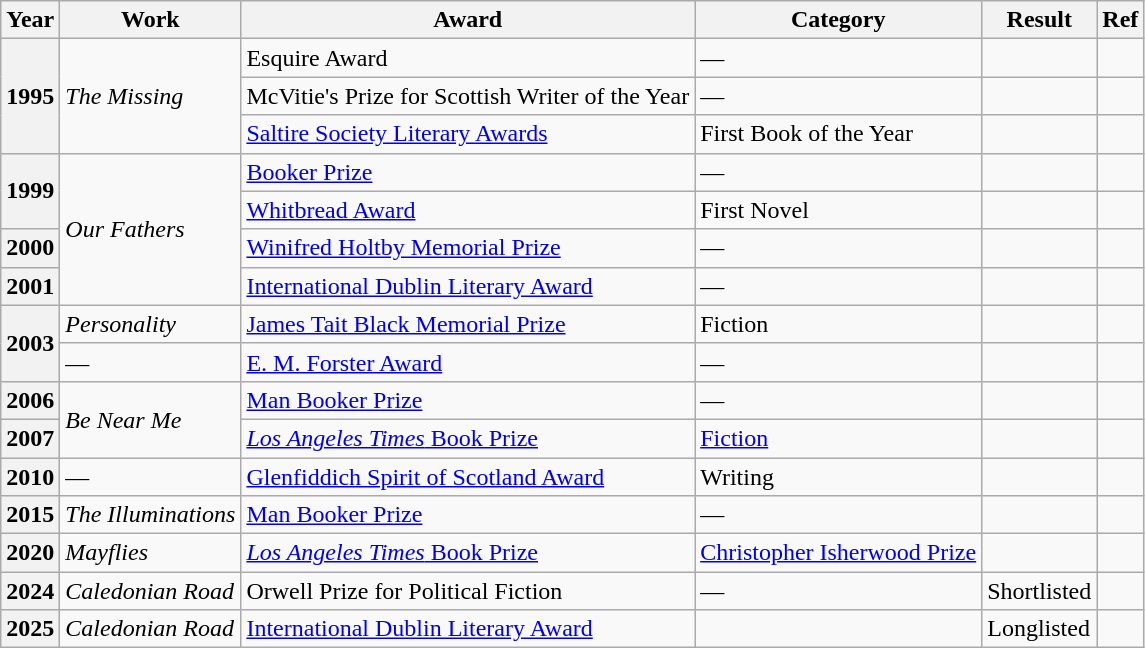<table class="wikitable sortable">
<tr>
<th>Year</th>
<th>Work</th>
<th>Award</th>
<th>Category</th>
<th>Result</th>
<th>Ref</th>
</tr>
<tr>
<th rowspan="3">1995</th>
<td rowspan="3"><em>The Missing</em></td>
<td>Esquire Award</td>
<td>—</td>
<td></td>
<td></td>
</tr>
<tr>
<td>McVitie's Prize for Scottish Writer of the Year</td>
<td>—</td>
<td></td>
<td></td>
</tr>
<tr>
<td><a href='#'>Saltire Society Literary Awards</a></td>
<td>First Book of the Year</td>
<td></td>
<td></td>
</tr>
<tr>
<th rowspan="2">1999</th>
<td rowspan="4"><em>Our Fathers</em></td>
<td><a href='#'>Booker Prize</a></td>
<td>—</td>
<td></td>
<td></td>
</tr>
<tr>
<td><a href='#'>Whitbread Award</a></td>
<td>First Novel</td>
<td></td>
<td></td>
</tr>
<tr>
<th>2000</th>
<td><a href='#'>Winifred Holtby Memorial Prize</a></td>
<td>—</td>
<td></td>
<td></td>
</tr>
<tr>
<th>2001</th>
<td><a href='#'>International Dublin Literary Award</a></td>
<td>—</td>
<td></td>
<td></td>
</tr>
<tr>
<th rowspan="2">2003</th>
<td><em>Personality</em></td>
<td><a href='#'>James Tait Black Memorial Prize</a></td>
<td>Fiction</td>
<td></td>
<td></td>
</tr>
<tr>
<td>—</td>
<td><a href='#'>E. M. Forster Award</a></td>
<td>—</td>
<td></td>
<td></td>
</tr>
<tr>
<th>2006</th>
<td rowspan="2"><em>Be Near Me</em></td>
<td><a href='#'>Man Booker Prize</a></td>
<td>—</td>
<td></td>
<td></td>
</tr>
<tr>
<th>2007</th>
<td><a href='#'><em>Los Angeles Times</em> Book Prize</a></td>
<td><a href='#'>Fiction</a></td>
<td></td>
<td></td>
</tr>
<tr>
<th>2010</th>
<td>—</td>
<td><a href='#'>Glenfiddich Spirit of Scotland Award</a></td>
<td>Writing</td>
<td></td>
<td></td>
</tr>
<tr>
<th>2015</th>
<td><em>The Illuminations</em></td>
<td><a href='#'>Man Booker Prize</a></td>
<td>—</td>
<td></td>
<td></td>
</tr>
<tr>
<th>2020</th>
<td><em>Mayflies</em></td>
<td><a href='#'><em>Los Angeles Times</em> Book Prize</a></td>
<td><a href='#'>Christopher Isherwood Prize</a></td>
<td></td>
<td></td>
</tr>
<tr>
<th>2024</th>
<td><em>Caledonian Road</em></td>
<td>Orwell Prize for Political Fiction</td>
<td>—</td>
<td>Shortlisted</td>
<td></td>
</tr>
<tr>
<th>2025</th>
<td><em>Caledonian Road</em></td>
<td><a href='#'>International Dublin Literary Award</a></td>
<td></td>
<td>Longlisted</td>
<td></td>
</tr>
</table>
